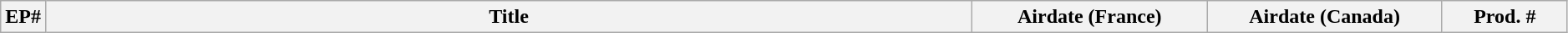<table class="wikitable plainrowheaders" width="99%">
<tr>
<th width="2%">EP#</th>
<th>Title</th>
<th width="15%">Airdate (France)</th>
<th width="15%">Airdate (Canada)</th>
<th width="8%">Prod. #<br>










</th>
</tr>
</table>
